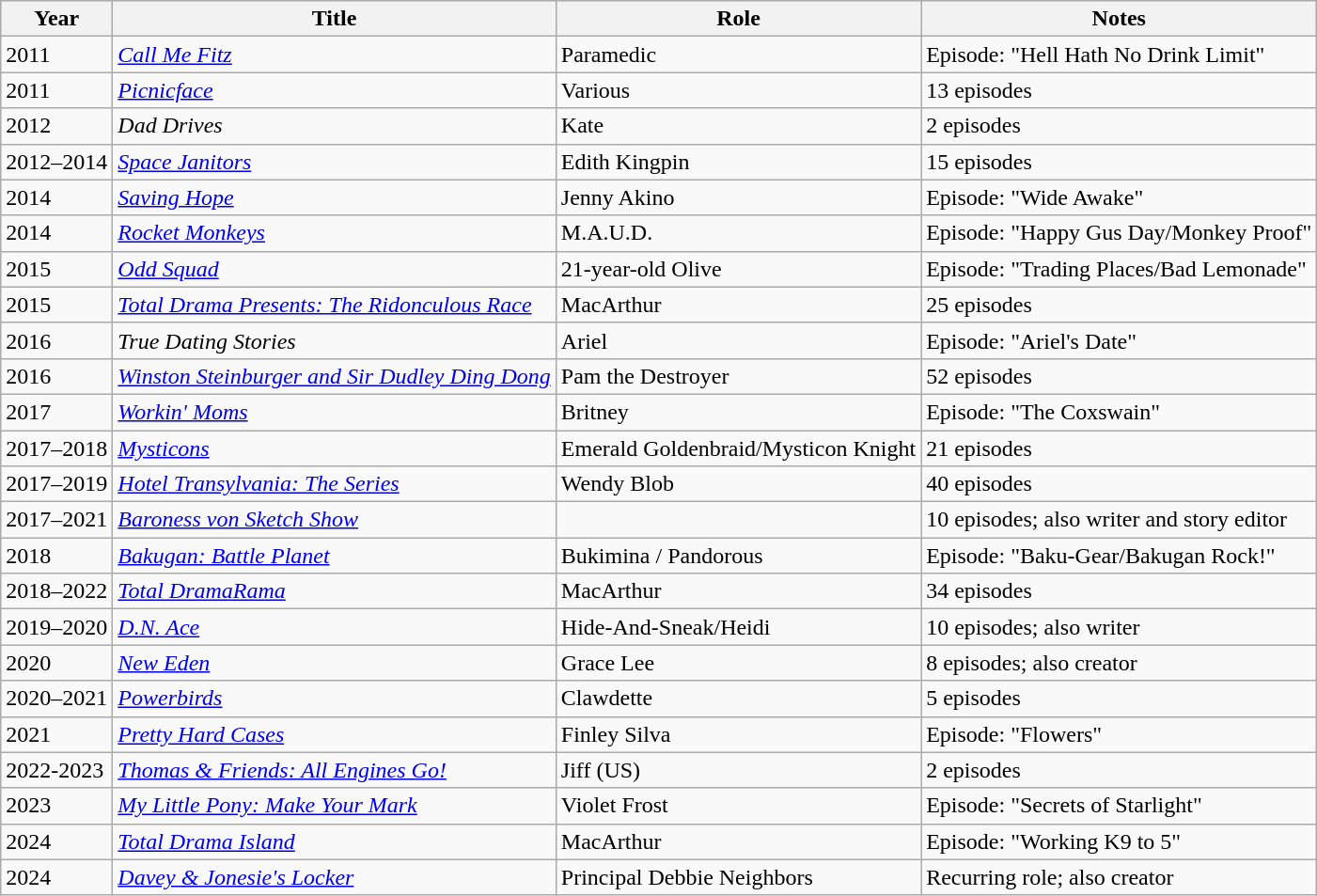<table class="wikitable sortable">
<tr>
<th>Year</th>
<th>Title</th>
<th>Role</th>
<th>Notes</th>
</tr>
<tr>
<td>2011</td>
<td><em><a href='#'>Call Me Fitz</a></em></td>
<td>Paramedic</td>
<td>Episode: "Hell Hath No Drink Limit"</td>
</tr>
<tr>
<td>2011</td>
<td><em><a href='#'>Picnicface</a></em></td>
<td>Various</td>
<td>13 episodes</td>
</tr>
<tr>
<td>2012</td>
<td><em>Dad Drives</em></td>
<td>Kate</td>
<td>2 episodes</td>
</tr>
<tr>
<td>2012–2014</td>
<td><em><a href='#'>Space Janitors</a></em></td>
<td>Edith Kingpin</td>
<td>15 episodes</td>
</tr>
<tr>
<td>2014</td>
<td><em><a href='#'>Saving Hope</a></em></td>
<td>Jenny Akino</td>
<td>Episode: "Wide Awake"</td>
</tr>
<tr>
<td>2014</td>
<td><em><a href='#'>Rocket Monkeys</a></em></td>
<td>M.A.U.D.</td>
<td>Episode: "Happy Gus Day/Monkey Proof"</td>
</tr>
<tr>
<td>2015</td>
<td><em><a href='#'>Odd Squad</a></em></td>
<td>21-year-old Olive</td>
<td>Episode: "Trading Places/Bad Lemonade"</td>
</tr>
<tr>
<td>2015</td>
<td><em><a href='#'>Total Drama Presents: The Ridonculous Race</a></em></td>
<td>MacArthur</td>
<td>25 episodes</td>
</tr>
<tr>
<td>2016</td>
<td><em>True Dating Stories</em></td>
<td>Ariel</td>
<td>Episode: "Ariel's Date"</td>
</tr>
<tr>
<td>2016</td>
<td><em><a href='#'>Winston Steinburger and Sir Dudley Ding Dong</a></em></td>
<td>Pam the Destroyer</td>
<td>52 episodes</td>
</tr>
<tr>
<td>2017</td>
<td><em><a href='#'>Workin' Moms</a></em></td>
<td>Britney</td>
<td>Episode: "The Coxswain"</td>
</tr>
<tr>
<td>2017–2018</td>
<td><em><a href='#'>Mysticons</a></em></td>
<td>Emerald Goldenbraid/Mysticon Knight</td>
<td>21 episodes</td>
</tr>
<tr>
<td>2017–2019</td>
<td><em><a href='#'>Hotel Transylvania: The Series</a></em></td>
<td>Wendy Blob</td>
<td>40 episodes</td>
</tr>
<tr>
<td>2017–2021</td>
<td><em><a href='#'>Baroness von Sketch Show</a></em></td>
<td></td>
<td>10 episodes; also writer and story editor</td>
</tr>
<tr>
<td>2018</td>
<td><em><a href='#'>Bakugan: Battle Planet</a></em></td>
<td>Bukimina / Pandorous</td>
<td>Episode: "Baku-Gear/Bakugan Rock!"</td>
</tr>
<tr>
<td>2018–2022</td>
<td><em><a href='#'>Total DramaRama</a></em></td>
<td>MacArthur</td>
<td>34 episodes</td>
</tr>
<tr>
<td>2019–2020</td>
<td><em><a href='#'>D.N. Ace</a></em></td>
<td>Hide-And-Sneak/Heidi</td>
<td>10 episodes; also writer</td>
</tr>
<tr>
<td>2020</td>
<td><em><a href='#'>New Eden</a></em></td>
<td>Grace Lee</td>
<td>8 episodes; also creator</td>
</tr>
<tr>
<td>2020–2021</td>
<td><em><a href='#'>Powerbirds</a></em></td>
<td>Clawdette</td>
<td>5 episodes</td>
</tr>
<tr>
<td>2021</td>
<td><em><a href='#'>Pretty Hard Cases</a></em></td>
<td>Finley Silva</td>
<td>Episode: "Flowers"</td>
</tr>
<tr>
<td>2022-2023</td>
<td><em><a href='#'>Thomas & Friends: All Engines Go!</a></em></td>
<td>Jiff (US)</td>
<td>2 episodes</td>
</tr>
<tr>
<td>2023</td>
<td><em><a href='#'>My Little Pony: Make Your Mark</a></em></td>
<td>Violet Frost</td>
<td>Episode: "Secrets of Starlight"</td>
</tr>
<tr>
<td>2024</td>
<td><em><a href='#'>Total Drama Island</a></em></td>
<td>MacArthur</td>
<td>Episode: "Working K9 to 5"</td>
</tr>
<tr>
<td>2024</td>
<td><em><a href='#'>Davey & Jonesie's Locker</a></em></td>
<td>Principal Debbie Neighbors</td>
<td>Recurring role; also creator</td>
</tr>
</table>
